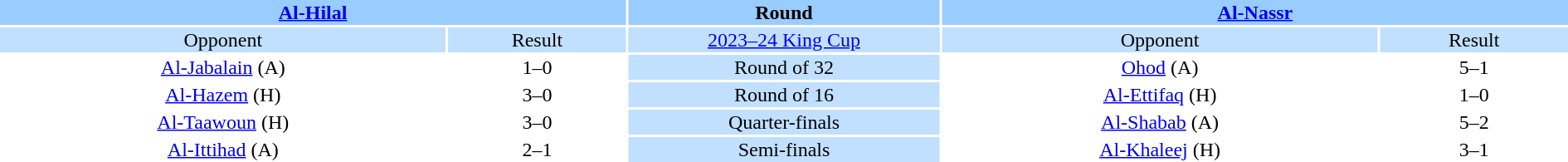<table width="100%" style="text-align:center">
<tr valign=top bgcolor=#99ccff>
<th colspan=2 style="width:40%"><a href='#'>Al-Hilal</a></th>
<th><strong>Round</strong></th>
<th colspan=2 style="width:40%"><a href='#'>Al-Nassr</a></th>
</tr>
<tr valign=top bgcolor=#c1e0ff>
<td>Opponent</td>
<td>Result</td>
<td bgcolor=#c1e0ff><a href='#'>2023–24 King Cup</a></td>
<td>Opponent</td>
<td>Result</td>
</tr>
<tr>
<td><a href='#'>Al-Jabalain</a> (A)</td>
<td>1–0</td>
<td bgcolor=#c1e0ff>Round of 32</td>
<td><a href='#'>Ohod</a> (A)</td>
<td>5–1</td>
</tr>
<tr>
<td><a href='#'>Al-Hazem</a> (H)</td>
<td>3–0</td>
<td bgcolor=#c1e0ff>Round of 16</td>
<td><a href='#'>Al-Ettifaq</a> (H)</td>
<td>1–0 </td>
</tr>
<tr>
<td><a href='#'>Al-Taawoun</a> (H)</td>
<td>3–0</td>
<td bgcolor=#c1e0ff>Quarter-finals</td>
<td><a href='#'>Al-Shabab</a> (A)</td>
<td>5–2</td>
</tr>
<tr>
<td><a href='#'>Al-Ittihad</a> (A)</td>
<td>2–1</td>
<td bgcolor=#c1e0ff>Semi-finals</td>
<td><a href='#'>Al-Khaleej</a> (H)</td>
<td>3–1</td>
</tr>
</table>
